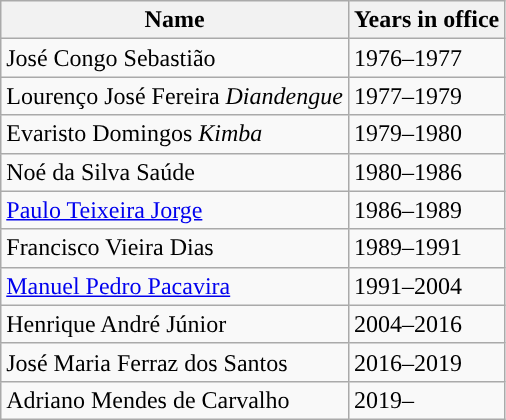<table class="wikitable sortable">
<tr>
<th>Name</th>
<th>Years in office</th>
</tr>
<tr>
<td>José Congo Sebastião</td>
<td data-sort-value="02">1976–1977</td>
</tr>
<tr>
<td>Lourenço José Fereira <em>Diandengue</em></td>
<td data-sort-value="03">1977–1979</td>
</tr>
<tr>
<td>Evaristo Domingos <em>Kimba</em></td>
<td data-sort-value="02">1979–1980</td>
</tr>
<tr>
<td>Noé da Silva Saúde</td>
<td data-sort-value="07">1980–1986</td>
</tr>
<tr>
<td><a href='#'>Paulo Teixeira Jorge</a></td>
<td data-sort-value="04">1986–1989</td>
</tr>
<tr>
<td>Francisco Vieira Dias</td>
<td data-sort-value="03">1989–1991</td>
</tr>
<tr>
<td><a href='#'>Manuel Pedro Pacavira</a></td>
<td data-sort-value="14">1991–2004</td>
</tr>
<tr>
<td>Henrique André Júnior</td>
<td data-sort-value="13">2004–2016</td>
</tr>
<tr>
<td>José Maria Ferraz dos Santos</td>
<td data-sort-value="03">2016–2019</td>
</tr>
<tr>
<td>Adriano Mendes de Carvalho</td>
<td data-sort-value="01">2019–</td>
</tr>
</table>
